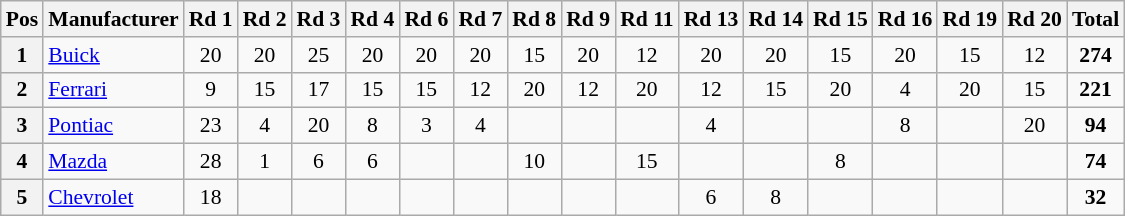<table class="wikitable" style="font-size: 90%;">
<tr>
<th>Pos</th>
<th>Manufacturer</th>
<th>Rd 1</th>
<th>Rd 2</th>
<th>Rd 3</th>
<th>Rd 4</th>
<th>Rd 6</th>
<th>Rd 7</th>
<th>Rd 8</th>
<th>Rd 9</th>
<th>Rd 11</th>
<th>Rd 13</th>
<th>Rd 14</th>
<th>Rd 15</th>
<th>Rd 16</th>
<th>Rd 19</th>
<th>Rd 20</th>
<th>Total</th>
</tr>
<tr>
<th>1</th>
<td> <a href='#'>Buick</a></td>
<td style="text-align:center;">20</td>
<td style="text-align:center;">20</td>
<td style="text-align:center;">25</td>
<td style="text-align:center;">20</td>
<td style="text-align:center;">20</td>
<td style="text-align:center;">20</td>
<td style="text-align:center;">15</td>
<td style="text-align:center;">20</td>
<td style="text-align:center;">12</td>
<td style="text-align:center;">20</td>
<td style="text-align:center;">20</td>
<td style="text-align:center;">15</td>
<td style="text-align:center;">20</td>
<td style="text-align:center;">15</td>
<td style="text-align:center;">12</td>
<td style="text-align:center;"><strong>274</strong></td>
</tr>
<tr>
<th>2</th>
<td> <a href='#'>Ferrari</a></td>
<td style="text-align:center;">9</td>
<td style="text-align:center;">15</td>
<td style="text-align:center;">17</td>
<td style="text-align:center;">15</td>
<td style="text-align:center;">15</td>
<td style="text-align:center;">12</td>
<td style="text-align:center;">20</td>
<td style="text-align:center;">12</td>
<td style="text-align:center;">20</td>
<td style="text-align:center;">12</td>
<td style="text-align:center;">15</td>
<td style="text-align:center;">20</td>
<td style="text-align:center;">4</td>
<td style="text-align:center;">20</td>
<td style="text-align:center;">15</td>
<td style="text-align:center;"><strong>221</strong></td>
</tr>
<tr>
<th>3</th>
<td> <a href='#'>Pontiac</a></td>
<td style="text-align:center;">23</td>
<td style="text-align:center;">4</td>
<td style="text-align:center;">20</td>
<td style="text-align:center;">8</td>
<td style="text-align:center;">3</td>
<td style="text-align:center;">4</td>
<td></td>
<td></td>
<td></td>
<td style="text-align:center;">4</td>
<td></td>
<td></td>
<td style="text-align:center;">8</td>
<td></td>
<td style="text-align:center;">20</td>
<td style="text-align:center;"><strong>94</strong></td>
</tr>
<tr>
<th>4</th>
<td> <a href='#'>Mazda</a></td>
<td style="text-align:center;">28</td>
<td style="text-align:center;">1</td>
<td style="text-align:center;">6</td>
<td style="text-align:center;">6</td>
<td></td>
<td></td>
<td style="text-align:center;">10</td>
<td></td>
<td style="text-align:center;">15</td>
<td></td>
<td></td>
<td style="text-align:center;">8</td>
<td></td>
<td></td>
<td></td>
<td style="text-align:center;"><strong>74</strong></td>
</tr>
<tr>
<th>5</th>
<td> <a href='#'>Chevrolet</a></td>
<td style="text-align:center;">18</td>
<td></td>
<td></td>
<td></td>
<td></td>
<td></td>
<td></td>
<td></td>
<td></td>
<td style="text-align:center;">6</td>
<td style="text-align:center;">8</td>
<td></td>
<td></td>
<td></td>
<td></td>
<td style="text-align:center;"><strong>32</strong></td>
</tr>
</table>
